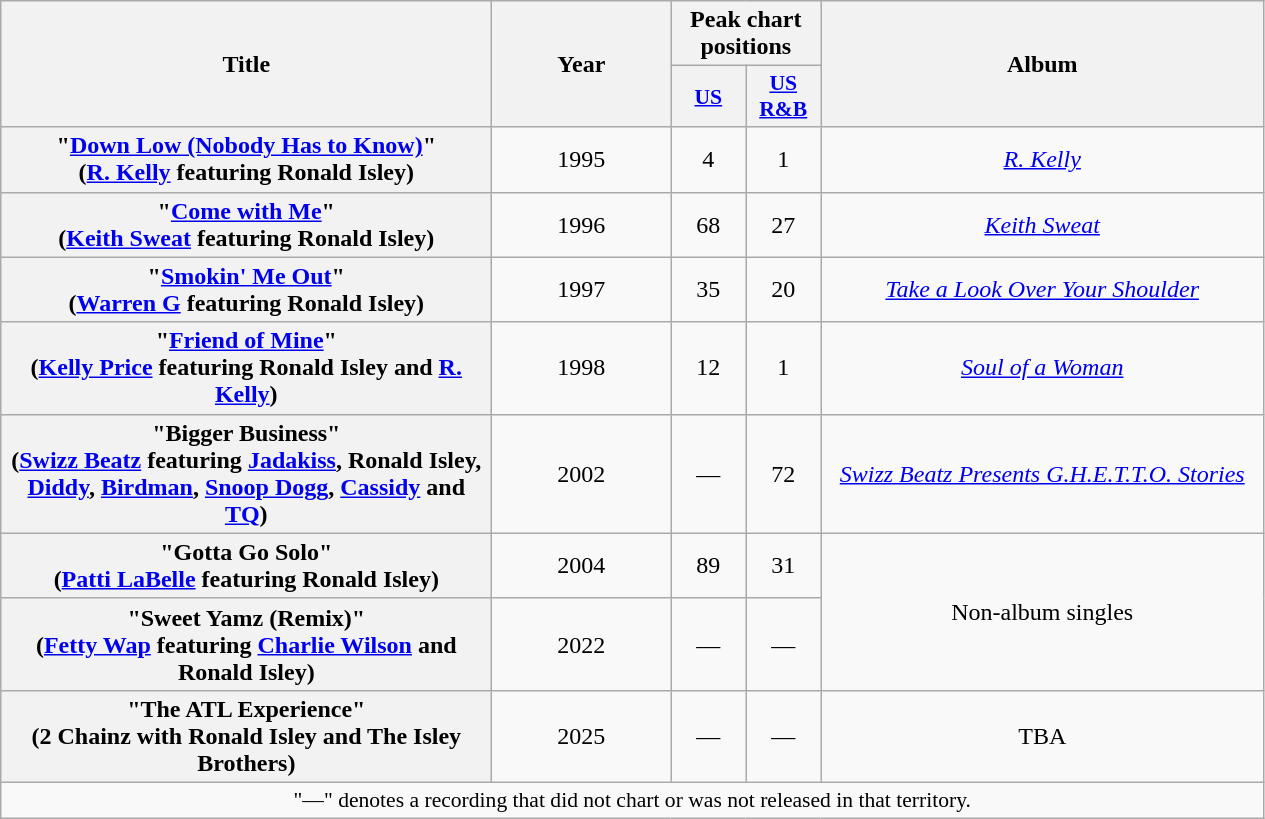<table class="wikitable plainrowheaders" style="text-align:center;">
<tr>
<th scope="col" rowspan="2" style="width:20em;">Title</th>
<th scope="col" rowspan="2" style="width:7em;">Year</th>
<th scope="col" colspan="2">Peak chart positions</th>
<th scope="col" rowspan="2" style="width:18em;">Album</th>
</tr>
<tr>
<th scope="col" style="width:3em;font-size:90%;"><a href='#'>US</a><br></th>
<th scope="col" style="width:3em;font-size:90%;"><a href='#'>US R&B</a><br></th>
</tr>
<tr>
<th scope="row">"<a href='#'>Down Low (Nobody Has to Know)</a>"<br><span>(<a href='#'>R. Kelly</a> featuring Ronald Isley)</span></th>
<td rowspan="1">1995</td>
<td>4</td>
<td>1</td>
<td><em><a href='#'>R. Kelly</a></em></td>
</tr>
<tr>
<th scope="row">"<a href='#'>Come with Me</a>"<br><span>(<a href='#'>Keith Sweat</a> featuring Ronald Isley)</span></th>
<td rowspan="1">1996</td>
<td>68</td>
<td>27</td>
<td><em><a href='#'>Keith Sweat</a></em></td>
</tr>
<tr>
<th scope="row">"<a href='#'>Smokin' Me Out</a>"<br><span>(<a href='#'>Warren G</a> featuring Ronald Isley)</span></th>
<td rowspan="1">1997</td>
<td>35</td>
<td>20</td>
<td><em><a href='#'>Take a Look Over Your Shoulder</a></em></td>
</tr>
<tr>
<th scope="row">"<a href='#'>Friend of Mine</a>"<br><span>(<a href='#'>Kelly Price</a> featuring Ronald Isley and <a href='#'>R. Kelly</a>)</span></th>
<td rowspan="1">1998</td>
<td>12</td>
<td>1</td>
<td><em><a href='#'>Soul of a Woman</a></em></td>
</tr>
<tr>
<th scope="row">"Bigger Business"<br><span>(<a href='#'>Swizz Beatz</a> featuring <a href='#'>Jadakiss</a>, Ronald Isley, <a href='#'>Diddy</a>, <a href='#'>Birdman</a>, <a href='#'>Snoop Dogg</a>, <a href='#'>Cassidy</a> and <a href='#'>TQ</a>)</span></th>
<td rowspan="1">2002</td>
<td>—</td>
<td>72</td>
<td><em><a href='#'>Swizz Beatz Presents G.H.E.T.T.O. Stories</a></em></td>
</tr>
<tr>
<th scope="row">"Gotta Go Solo"<br><span>(<a href='#'>Patti LaBelle</a> featuring Ronald Isley)</span></th>
<td rowspan="1">2004</td>
<td>89</td>
<td>31</td>
<td rowspan="2">Non-album singles</td>
</tr>
<tr>
<th scope="row">"Sweet Yamz (Remix)"<br><span>(<a href='#'>Fetty Wap</a> featuring <a href='#'>Charlie Wilson</a> and Ronald Isley)</span></th>
<td rowspan="1">2022</td>
<td>—</td>
<td>—</td>
</tr>
<tr>
<th scope="row">"The ATL Experience"<br><span>(2 Chainz with Ronald Isley and The Isley Brothers)</span></th>
<td rowspan="1">2025</td>
<td>—</td>
<td>—</td>
<td>TBA</td>
</tr>
<tr>
<td colspan="8" style="font-size:90%">"—" denotes a recording that did not chart or was not released in that territory.</td>
</tr>
</table>
